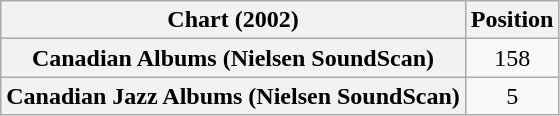<table class="wikitable plainrowheaders" style="text-align:center">
<tr>
<th scope="col">Chart (2002)</th>
<th scope="col">Position</th>
</tr>
<tr>
<th scope="row">Canadian Albums (Nielsen SoundScan)</th>
<td>158</td>
</tr>
<tr>
<th scope="row">Canadian Jazz Albums (Nielsen SoundScan)</th>
<td>5</td>
</tr>
</table>
